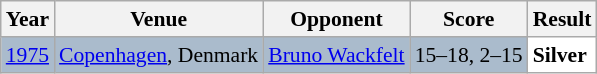<table class="sortable wikitable" style="font-size: 90%;">
<tr>
<th>Year</th>
<th>Venue</th>
<th>Opponent</th>
<th>Score</th>
<th>Result</th>
</tr>
<tr style="background:#AABBCC">
<td align="center"><a href='#'>1975</a></td>
<td align="left"><a href='#'>Copenhagen</a>, Denmark</td>
<td align="left"> <a href='#'>Bruno Wackfelt</a></td>
<td align="left">15–18, 2–15</td>
<td style="text-align:left; background:white"> <strong>Silver</strong></td>
</tr>
</table>
